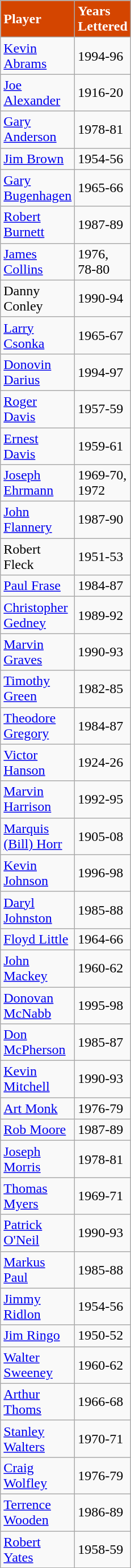<table class="wikitable">
<tr>
<td style="background-color:#D44500; border:1px solid #aaa; width:2em; color:white;"><strong>Player</strong></td>
<td style="background-color:#D44500; border:1px solid #aaa; width:2em; color:white;"><strong>Years Lettered</strong></td>
</tr>
<tr>
<td><a href='#'>Kevin Abrams</a></td>
<td>1994-96</td>
</tr>
<tr>
<td><a href='#'>Joe Alexander</a></td>
<td>1916-20</td>
</tr>
<tr>
<td><a href='#'>Gary Anderson</a></td>
<td>1978-81</td>
</tr>
<tr>
<td><a href='#'>Jim Brown</a></td>
<td>1954-56</td>
</tr>
<tr>
<td><a href='#'>Gary Bugenhagen</a></td>
<td>1965-66</td>
</tr>
<tr>
<td><a href='#'>Robert Burnett</a></td>
<td>1987-89</td>
</tr>
<tr>
<td><a href='#'>James Collins</a></td>
<td>1976, 78-80</td>
</tr>
<tr>
<td>Danny Conley</td>
<td>1990-94</td>
</tr>
<tr>
<td><a href='#'>Larry Csonka</a></td>
<td>1965-67</td>
</tr>
<tr>
<td><a href='#'>Donovin Darius</a></td>
<td>1994-97</td>
</tr>
<tr>
<td><a href='#'>Roger Davis</a></td>
<td>1957-59</td>
</tr>
<tr>
<td><a href='#'>Ernest Davis</a></td>
<td>1959-61</td>
</tr>
<tr>
<td><a href='#'>Joseph Ehrmann</a></td>
<td>1969-70, 1972</td>
</tr>
<tr>
<td><a href='#'>John Flannery</a></td>
<td>1987-90</td>
</tr>
<tr>
<td>Robert Fleck</td>
<td>1951-53</td>
</tr>
<tr>
<td><a href='#'>Paul Frase</a></td>
<td>1984-87</td>
</tr>
<tr>
<td><a href='#'>Christopher Gedney</a></td>
<td>1989-92</td>
</tr>
<tr>
<td><a href='#'>Marvin Graves</a></td>
<td>1990-93</td>
</tr>
<tr>
<td><a href='#'>Timothy Green</a></td>
<td>1982-85</td>
</tr>
<tr>
<td><a href='#'>Theodore Gregory</a></td>
<td>1984-87</td>
</tr>
<tr>
<td><a href='#'>Victor Hanson</a></td>
<td>1924-26</td>
</tr>
<tr>
<td><a href='#'>Marvin Harrison</a></td>
<td>1992-95</td>
</tr>
<tr>
<td><a href='#'>Marquis (Bill) Horr</a></td>
<td>1905-08</td>
</tr>
<tr>
<td><a href='#'>Kevin Johnson</a></td>
<td>1996-98</td>
</tr>
<tr>
<td><a href='#'>Daryl Johnston</a></td>
<td>1985-88</td>
</tr>
<tr>
<td><a href='#'>Floyd Little</a></td>
<td>1964-66</td>
</tr>
<tr>
<td><a href='#'>John Mackey</a></td>
<td>1960-62</td>
</tr>
<tr>
<td><a href='#'>Donovan McNabb</a></td>
<td>1995-98</td>
</tr>
<tr>
<td><a href='#'>Don McPherson</a></td>
<td>1985-87</td>
</tr>
<tr>
<td><a href='#'>Kevin Mitchell</a></td>
<td>1990-93</td>
</tr>
<tr>
<td><a href='#'>Art Monk</a></td>
<td>1976-79</td>
</tr>
<tr>
<td><a href='#'>Rob Moore</a></td>
<td>1987-89</td>
</tr>
<tr>
<td><a href='#'>Joseph Morris</a></td>
<td>1978-81</td>
</tr>
<tr>
<td><a href='#'>Thomas Myers</a></td>
<td>1969-71</td>
</tr>
<tr>
<td><a href='#'>Patrick O'Neil</a></td>
<td>1990-93</td>
</tr>
<tr>
<td><a href='#'>Markus Paul</a></td>
<td>1985-88</td>
</tr>
<tr>
<td><a href='#'>Jimmy Ridlon</a></td>
<td>1954-56</td>
</tr>
<tr>
<td><a href='#'>Jim Ringo</a></td>
<td>1950-52</td>
</tr>
<tr>
<td><a href='#'>Walter Sweeney</a></td>
<td>1960-62</td>
</tr>
<tr>
<td><a href='#'>Arthur Thoms</a></td>
<td>1966-68</td>
</tr>
<tr>
<td><a href='#'>Stanley Walters</a></td>
<td>1970-71</td>
</tr>
<tr>
<td><a href='#'>Craig Wolfley</a></td>
<td>1976-79</td>
</tr>
<tr>
<td><a href='#'>Terrence Wooden</a></td>
<td>1986-89</td>
</tr>
<tr>
<td><a href='#'>Robert Yates</a></td>
<td>1958-59</td>
</tr>
</table>
